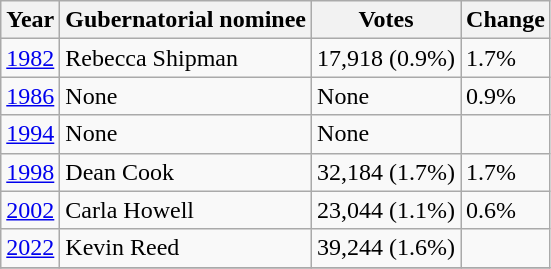<table class="wikitable">
<tr>
<th>Year</th>
<th>Gubernatorial nominee</th>
<th>Votes</th>
<th>Change</th>
</tr>
<tr>
<td><a href='#'>1982</a></td>
<td>Rebecca Shipman</td>
<td>17,918 (0.9%)</td>
<td> 1.7%</td>
</tr>
<tr>
<td><a href='#'>1986</a></td>
<td>None</td>
<td>None</td>
<td> 0.9%</td>
</tr>
<tr>
<td><a href='#'>1994</a></td>
<td>None</td>
<td>None</td>
<td></td>
</tr>
<tr>
<td><a href='#'>1998</a></td>
<td>Dean Cook</td>
<td>32,184 (1.7%)</td>
<td> 1.7%</td>
</tr>
<tr>
<td><a href='#'>2002</a></td>
<td>Carla Howell</td>
<td>23,044 (1.1%)</td>
<td> 0.6%</td>
</tr>
<tr>
<td><a href='#'>2022</a></td>
<td>Kevin Reed</td>
<td>39,244	(1.6%)</td>
<td></td>
</tr>
<tr>
</tr>
</table>
